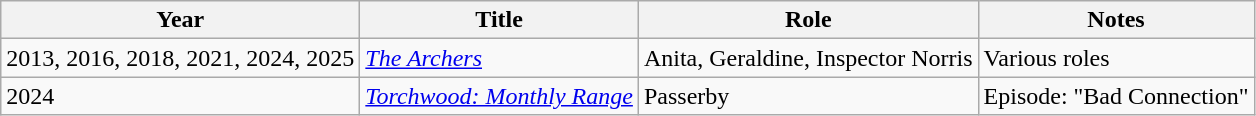<table class="wikitable">
<tr>
<th>Year</th>
<th>Title</th>
<th>Role</th>
<th>Notes</th>
</tr>
<tr>
<td>2013, 2016, 2018, 2021, 2024, 2025</td>
<td><em><a href='#'>The Archers</a></em></td>
<td>Anita, Geraldine, Inspector Norris</td>
<td>Various roles</td>
</tr>
<tr>
<td>2024</td>
<td><em><a href='#'>Torchwood: Monthly Range</a></em></td>
<td>Passerby</td>
<td>Episode: "Bad Connection"</td>
</tr>
</table>
